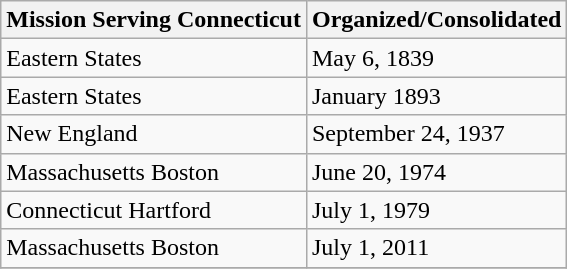<table class="wikitable">
<tr>
<th>Mission Serving Connecticut</th>
<th>Organized/Consolidated</th>
</tr>
<tr>
<td>Eastern States</td>
<td>May 6, 1839</td>
</tr>
<tr>
<td>Eastern States</td>
<td>January 1893</td>
</tr>
<tr>
<td>New England</td>
<td>September 24, 1937</td>
</tr>
<tr>
<td>Massachusetts Boston</td>
<td>June 20, 1974</td>
</tr>
<tr>
<td>Connecticut Hartford</td>
<td>July 1, 1979</td>
</tr>
<tr>
<td>Massachusetts Boston</td>
<td>July 1, 2011</td>
</tr>
<tr>
</tr>
</table>
